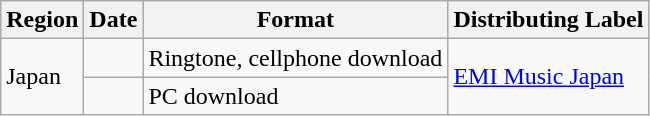<table class="wikitable">
<tr>
<th>Region</th>
<th>Date</th>
<th>Format</th>
<th>Distributing Label</th>
</tr>
<tr>
<td rowspan=2>Japan</td>
<td></td>
<td>Ringtone, cellphone download</td>
<td rowspan=2><a href='#'>EMI Music Japan</a></td>
</tr>
<tr>
<td></td>
<td>PC download</td>
</tr>
</table>
